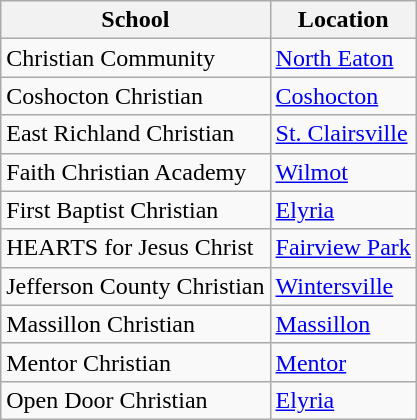<table class="wikitable">
<tr>
<th>School</th>
<th>Location</th>
</tr>
<tr>
<td>Christian Community</td>
<td><a href='#'>North Eaton</a></td>
</tr>
<tr>
<td>Coshocton Christian</td>
<td><a href='#'>Coshocton</a></td>
</tr>
<tr>
<td>East Richland Christian</td>
<td><a href='#'>St. Clairsville</a></td>
</tr>
<tr>
<td>Faith Christian Academy</td>
<td><a href='#'>Wilmot</a></td>
</tr>
<tr>
<td>First Baptist Christian</td>
<td><a href='#'>Elyria</a></td>
</tr>
<tr>
<td>HEARTS for Jesus Christ</td>
<td><a href='#'>Fairview Park</a></td>
</tr>
<tr>
<td>Jefferson County Christian</td>
<td><a href='#'>Wintersville</a></td>
</tr>
<tr>
<td>Massillon Christian</td>
<td><a href='#'>Massillon</a></td>
</tr>
<tr>
<td>Mentor Christian</td>
<td><a href='#'>Mentor</a></td>
</tr>
<tr>
<td>Open Door Christian</td>
<td><a href='#'>Elyria</a></td>
</tr>
</table>
